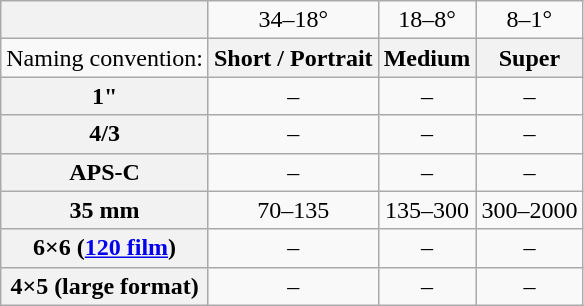<table class="wikitable sortable" style="font-size:100%;text-align:center;">
<tr>
<th></th>
<td>34–18°</td>
<td>18–8°</td>
<td>8–1°</td>
</tr>
<tr>
<td>Naming convention:</td>
<th>Short / Portrait</th>
<th>Medium</th>
<th>Super</th>
</tr>
<tr>
<th>1"</th>
<td>–</td>
<td>–</td>
<td>–</td>
</tr>
<tr>
<th>4/3</th>
<td>–</td>
<td>–</td>
<td>–</td>
</tr>
<tr>
<th>APS-C</th>
<td>–</td>
<td>–</td>
<td>–</td>
</tr>
<tr>
<th>35 mm</th>
<td>70–135</td>
<td>135–300</td>
<td>300–2000</td>
</tr>
<tr>
<th>6×6 (<a href='#'>120 film</a>)</th>
<td>–</td>
<td>–</td>
<td>–</td>
</tr>
<tr>
<th>4×5 (large format)</th>
<td>–</td>
<td>–</td>
<td>–</td>
</tr>
</table>
